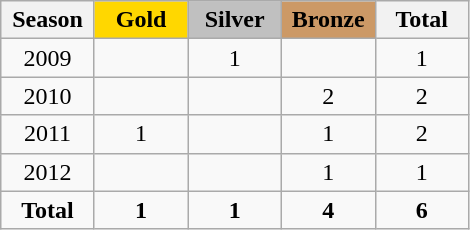<table class="wikitable" style="text-align:center;">
<tr>
<th width = "55">Season</th>
<th width = "55" style="background: gold;">Gold</th>
<th width = "55" style="background: silver;">Silver</th>
<th width = "55" style="background: #cc9966;">Bronze</th>
<th width = "55">Total</th>
</tr>
<tr>
<td>2009</td>
<td></td>
<td>1</td>
<td></td>
<td>1</td>
</tr>
<tr>
<td>2010</td>
<td></td>
<td></td>
<td>2</td>
<td>2</td>
</tr>
<tr>
<td>2011</td>
<td>1</td>
<td></td>
<td>1</td>
<td>2</td>
</tr>
<tr>
<td>2012</td>
<td></td>
<td></td>
<td>1</td>
<td>1</td>
</tr>
<tr>
<td><strong>Total</strong></td>
<td><strong>1</strong></td>
<td><strong>1</strong></td>
<td><strong>4</strong></td>
<td><strong>6</strong></td>
</tr>
</table>
